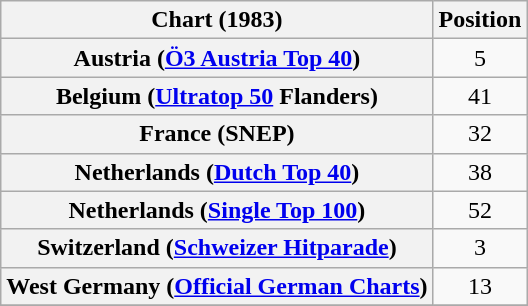<table class="wikitable sortable plainrowheaders" style="text-align:center">
<tr>
<th scope="col">Chart (1983)</th>
<th scope="col">Position</th>
</tr>
<tr>
<th scope="row">Austria (<a href='#'>Ö3 Austria Top 40</a>)</th>
<td>5</td>
</tr>
<tr>
<th scope="row">Belgium (<a href='#'>Ultratop 50</a> Flanders)</th>
<td>41</td>
</tr>
<tr>
<th scope="row">France (SNEP)</th>
<td>32</td>
</tr>
<tr>
<th scope="row">Netherlands (<a href='#'>Dutch Top 40</a>)</th>
<td>38</td>
</tr>
<tr>
<th scope="row">Netherlands (<a href='#'>Single Top 100</a>)</th>
<td>52</td>
</tr>
<tr>
<th scope="row">Switzerland (<a href='#'>Schweizer Hitparade</a>)</th>
<td>3</td>
</tr>
<tr>
<th scope="row">West Germany (<a href='#'>Official German Charts</a>)</th>
<td>13</td>
</tr>
<tr>
</tr>
</table>
